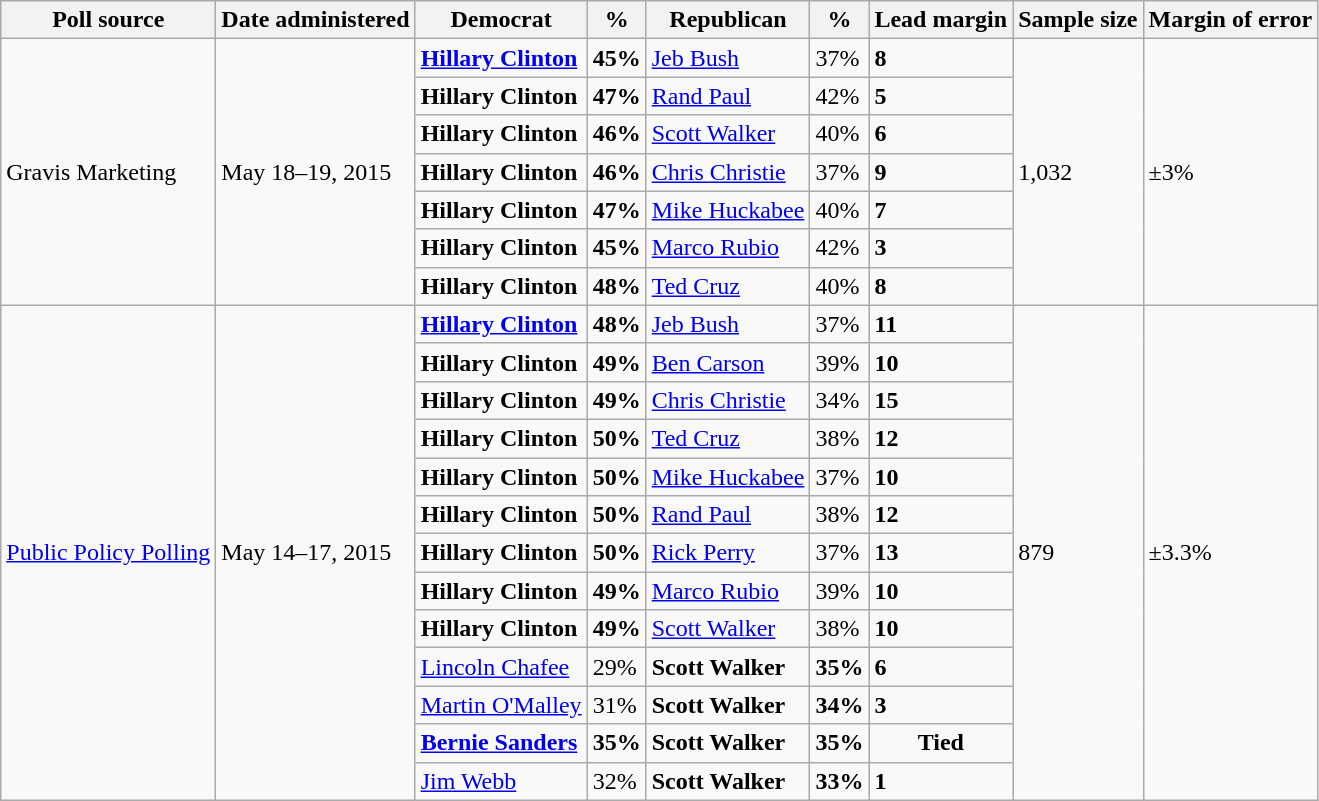<table class="wikitable">
<tr valign=bottom>
<th>Poll source</th>
<th>Date administered</th>
<th>Democrat</th>
<th>%</th>
<th>Republican</th>
<th>%</th>
<th>Lead margin</th>
<th>Sample size</th>
<th>Margin of error</th>
</tr>
<tr>
<td rowspan=7>Gravis Marketing</td>
<td rowspan=7>May 18–19, 2015</td>
<td><strong><a href='#'>Hillary Clinton</a></strong></td>
<td><strong>45%</strong></td>
<td><a href='#'>Jeb Bush</a></td>
<td>37%</td>
<td><strong>8</strong></td>
<td rowspan=7>1,032</td>
<td rowspan=7>±3%</td>
</tr>
<tr>
<td><strong>Hillary Clinton</strong></td>
<td><strong>47%</strong></td>
<td><a href='#'>Rand Paul</a></td>
<td>42%</td>
<td><strong>5</strong></td>
</tr>
<tr>
<td><strong>Hillary Clinton</strong></td>
<td><strong>46%</strong></td>
<td><a href='#'>Scott Walker</a></td>
<td>40%</td>
<td><strong>6</strong></td>
</tr>
<tr>
<td><strong>Hillary Clinton</strong></td>
<td><strong>46%</strong></td>
<td><a href='#'>Chris Christie</a></td>
<td>37%</td>
<td><strong>9</strong></td>
</tr>
<tr>
<td><strong>Hillary Clinton</strong></td>
<td><strong>47%</strong></td>
<td><a href='#'>Mike Huckabee</a></td>
<td>40%</td>
<td><strong>7</strong></td>
</tr>
<tr>
<td><strong>Hillary Clinton</strong></td>
<td><strong>45%</strong></td>
<td><a href='#'>Marco Rubio</a></td>
<td>42%</td>
<td><strong>3</strong></td>
</tr>
<tr>
<td><strong>Hillary Clinton</strong></td>
<td><strong>48%</strong></td>
<td><a href='#'>Ted Cruz</a></td>
<td>40%</td>
<td><strong>8</strong></td>
</tr>
<tr>
<td rowspan=13><a href='#'>Public Policy Polling</a></td>
<td rowspan=13>May 14–17, 2015</td>
<td><strong><a href='#'>Hillary Clinton</a></strong></td>
<td><strong>48%</strong></td>
<td><a href='#'>Jeb Bush</a></td>
<td>37%</td>
<td><strong>11</strong></td>
<td rowspan=13>879</td>
<td rowspan=13>±3.3%</td>
</tr>
<tr>
<td><strong>Hillary Clinton</strong></td>
<td><strong>49%</strong></td>
<td><a href='#'>Ben Carson</a></td>
<td>39%</td>
<td><strong>10</strong></td>
</tr>
<tr>
<td><strong>Hillary Clinton</strong></td>
<td><strong>49%</strong></td>
<td><a href='#'>Chris Christie</a></td>
<td>34%</td>
<td><strong>15</strong></td>
</tr>
<tr>
<td><strong>Hillary Clinton</strong></td>
<td><strong>50%</strong></td>
<td><a href='#'>Ted Cruz</a></td>
<td>38%</td>
<td><strong>12</strong></td>
</tr>
<tr>
<td><strong>Hillary Clinton</strong></td>
<td><strong>50%</strong></td>
<td><a href='#'>Mike Huckabee</a></td>
<td>37%</td>
<td><strong>10</strong></td>
</tr>
<tr>
<td><strong>Hillary Clinton</strong></td>
<td><strong>50%</strong></td>
<td><a href='#'>Rand Paul</a></td>
<td>38%</td>
<td><strong>12</strong></td>
</tr>
<tr>
<td><strong>Hillary Clinton</strong></td>
<td><strong>50%</strong></td>
<td><a href='#'>Rick Perry</a></td>
<td>37%</td>
<td><strong>13</strong></td>
</tr>
<tr>
<td><strong>Hillary Clinton</strong></td>
<td><strong>49%</strong></td>
<td><a href='#'>Marco Rubio</a></td>
<td>39%</td>
<td><strong>10</strong></td>
</tr>
<tr>
<td><strong>Hillary Clinton</strong></td>
<td><strong>49%</strong></td>
<td><a href='#'>Scott Walker</a></td>
<td>38%</td>
<td><strong>10</strong></td>
</tr>
<tr>
<td><a href='#'>Lincoln Chafee</a></td>
<td>29%</td>
<td><strong>Scott Walker</strong></td>
<td><strong>35%</strong></td>
<td><strong>6</strong></td>
</tr>
<tr>
<td><a href='#'>Martin O'Malley</a></td>
<td>31%</td>
<td><strong>Scott Walker</strong></td>
<td><strong>34%</strong></td>
<td><strong>3</strong></td>
</tr>
<tr>
<td><strong><a href='#'>Bernie Sanders</a></strong></td>
<td><strong>35%</strong></td>
<td><strong>Scott Walker</strong></td>
<td><strong>35%</strong></td>
<td align=center><strong>Tied</strong></td>
</tr>
<tr>
<td><a href='#'>Jim Webb</a></td>
<td>32%</td>
<td><strong>Scott Walker</strong></td>
<td><strong>33%</strong></td>
<td><strong>1</strong></td>
</tr>
</table>
